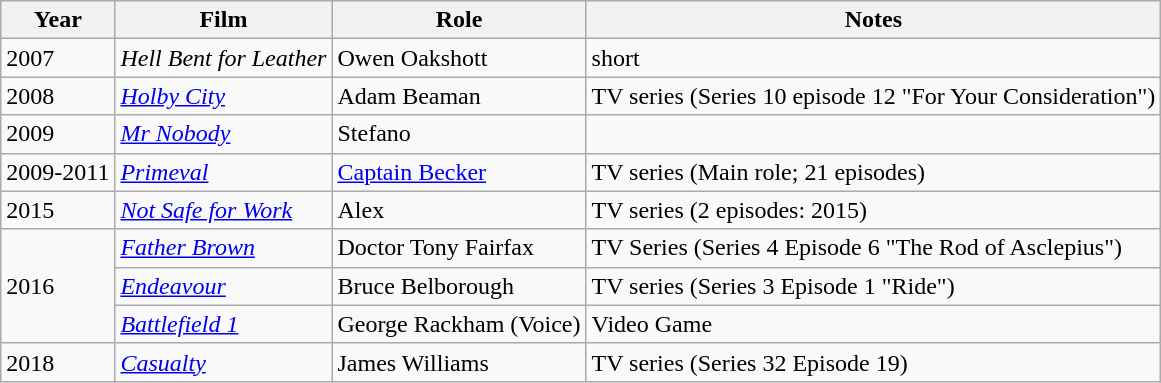<table class="wikitable">
<tr>
<th>Year</th>
<th>Film</th>
<th>Role</th>
<th>Notes</th>
</tr>
<tr>
<td rowspan="1">2007</td>
<td><em>Hell Bent for Leather</em></td>
<td>Owen Oakshott</td>
<td>short</td>
</tr>
<tr>
<td rowspan="1">2008</td>
<td><em><a href='#'>Holby City</a></em></td>
<td>Adam Beaman</td>
<td>TV series (Series 10 episode 12 "For Your Consideration")</td>
</tr>
<tr>
<td>2009</td>
<td><em><a href='#'>Mr Nobody</a></em></td>
<td>Stefano</td>
<td></td>
</tr>
<tr>
<td>2009-2011</td>
<td><em><a href='#'>Primeval</a></em></td>
<td><a href='#'>Captain Becker</a></td>
<td>TV series (Main role; 21 episodes)</td>
</tr>
<tr>
<td rowspan="1">2015</td>
<td><em><a href='#'>Not Safe for Work</a></em></td>
<td>Alex</td>
<td>TV series (2 episodes: 2015)</td>
</tr>
<tr>
<td rowspan="3">2016</td>
<td><em><a href='#'>Father Brown</a></em></td>
<td>Doctor Tony Fairfax</td>
<td>TV Series (Series 4 Episode 6 "The Rod of Asclepius")</td>
</tr>
<tr>
<td><em><a href='#'>Endeavour</a></em></td>
<td>Bruce Belborough</td>
<td>TV series (Series 3 Episode 1 "Ride")</td>
</tr>
<tr>
<td><em><a href='#'>Battlefield 1</a></em></td>
<td>George Rackham (Voice)</td>
<td>Video Game</td>
</tr>
<tr>
<td rowspan="1">2018</td>
<td><em><a href='#'>Casualty</a></em></td>
<td>James Williams</td>
<td>TV series (Series 32 Episode 19)</td>
</tr>
</table>
